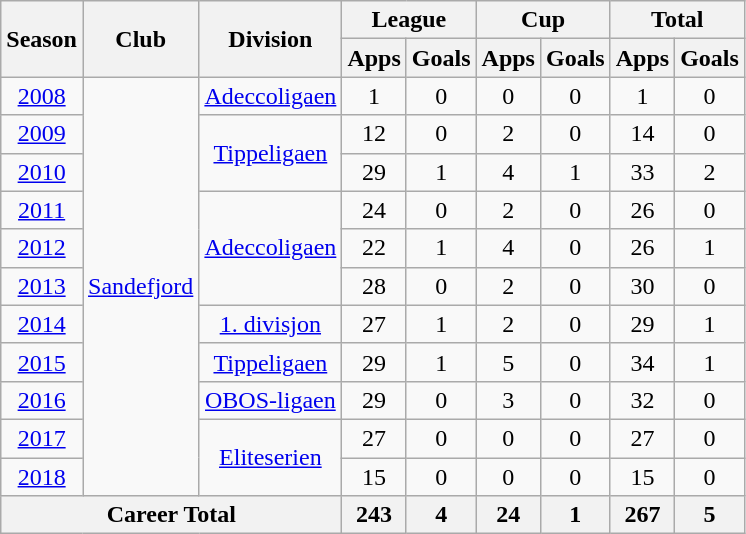<table class="wikitable" style="text-align: center;">
<tr>
<th rowspan="2">Season</th>
<th rowspan="2">Club</th>
<th rowspan="2">Division</th>
<th colspan="2">League</th>
<th colspan="2">Cup</th>
<th colspan="2">Total</th>
</tr>
<tr>
<th>Apps</th>
<th>Goals</th>
<th>Apps</th>
<th>Goals</th>
<th>Apps</th>
<th>Goals</th>
</tr>
<tr>
<td><a href='#'>2008</a></td>
<td rowspan="11" valign="center"><a href='#'>Sandefjord</a></td>
<td><a href='#'>Adeccoligaen</a></td>
<td>1</td>
<td>0</td>
<td>0</td>
<td>0</td>
<td>1</td>
<td>0</td>
</tr>
<tr>
<td><a href='#'>2009</a></td>
<td rowspan="2" valign="center"><a href='#'>Tippeligaen</a></td>
<td>12</td>
<td>0</td>
<td>2</td>
<td>0</td>
<td>14</td>
<td>0</td>
</tr>
<tr>
<td><a href='#'>2010</a></td>
<td>29</td>
<td>1</td>
<td>4</td>
<td>1</td>
<td>33</td>
<td>2</td>
</tr>
<tr>
<td><a href='#'>2011</a></td>
<td rowspan="3" valign="center"><a href='#'>Adeccoligaen</a></td>
<td>24</td>
<td>0</td>
<td>2</td>
<td>0</td>
<td>26</td>
<td>0</td>
</tr>
<tr>
<td><a href='#'>2012</a></td>
<td>22</td>
<td>1</td>
<td>4</td>
<td>0</td>
<td>26</td>
<td>1</td>
</tr>
<tr>
<td><a href='#'>2013</a></td>
<td>28</td>
<td>0</td>
<td>2</td>
<td>0</td>
<td>30</td>
<td>0</td>
</tr>
<tr>
<td><a href='#'>2014</a></td>
<td rowspan="1" valign="center"><a href='#'>1. divisjon</a></td>
<td>27</td>
<td>1</td>
<td>2</td>
<td>0</td>
<td>29</td>
<td>1</td>
</tr>
<tr>
<td><a href='#'>2015</a></td>
<td rowspan="1" valign="center"><a href='#'>Tippeligaen</a></td>
<td>29</td>
<td>1</td>
<td>5</td>
<td>0</td>
<td>34</td>
<td>1</td>
</tr>
<tr>
<td><a href='#'>2016</a></td>
<td rowspan="1" valign="center"><a href='#'>OBOS-ligaen</a></td>
<td>29</td>
<td>0</td>
<td>3</td>
<td>0</td>
<td>32</td>
<td>0</td>
</tr>
<tr>
<td><a href='#'>2017</a></td>
<td rowspan="2" valign="center"><a href='#'>Eliteserien</a></td>
<td>27</td>
<td>0</td>
<td>0</td>
<td>0</td>
<td>27</td>
<td>0</td>
</tr>
<tr>
<td><a href='#'>2018</a></td>
<td>15</td>
<td>0</td>
<td>0</td>
<td>0</td>
<td>15</td>
<td>0</td>
</tr>
<tr>
<th colspan="3">Career Total</th>
<th>243</th>
<th>4</th>
<th>24</th>
<th>1</th>
<th>267</th>
<th>5</th>
</tr>
</table>
